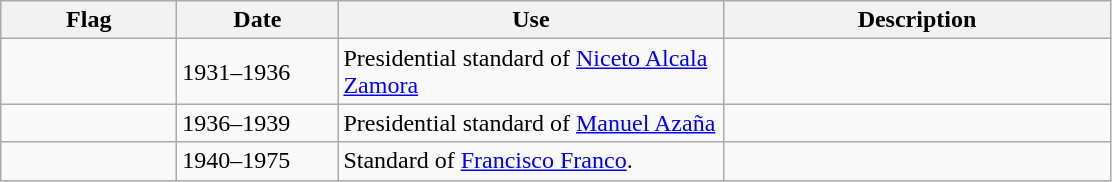<table class="wikitable">
<tr>
<th width="110">Flag</th>
<th width="100">Date</th>
<th width="250">Use</th>
<th width="250">Description</th>
</tr>
<tr>
<td></td>
<td>1931–1936</td>
<td>Presidential standard of <a href='#'>Niceto Alcala Zamora</a></td>
<td></td>
</tr>
<tr>
<td></td>
<td>1936–1939</td>
<td>Presidential standard of <a href='#'>Manuel Azaña</a></td>
<td></td>
</tr>
<tr>
<td></td>
<td>1940–1975</td>
<td>Standard of <a href='#'>Francisco Franco</a>.</td>
<td></td>
</tr>
</table>
